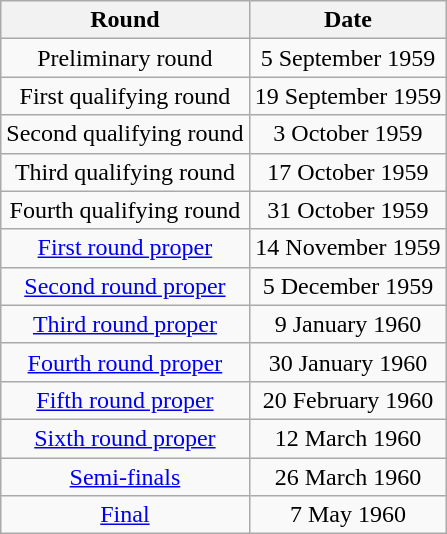<table class="wikitable" style="text-align: center">
<tr>
<th>Round</th>
<th>Date</th>
</tr>
<tr>
<td>Preliminary round</td>
<td>5 September 1959</td>
</tr>
<tr>
<td>First qualifying round</td>
<td>19 September 1959</td>
</tr>
<tr>
<td>Second qualifying round</td>
<td>3 October 1959</td>
</tr>
<tr>
<td>Third qualifying round</td>
<td>17 October 1959</td>
</tr>
<tr>
<td>Fourth qualifying round</td>
<td>31 October 1959</td>
</tr>
<tr>
<td><a href='#'>First round proper</a></td>
<td>14 November 1959</td>
</tr>
<tr>
<td><a href='#'>Second round proper</a></td>
<td>5 December 1959</td>
</tr>
<tr>
<td><a href='#'>Third round proper</a></td>
<td>9 January 1960</td>
</tr>
<tr>
<td><a href='#'>Fourth round proper</a></td>
<td>30 January 1960</td>
</tr>
<tr>
<td><a href='#'>Fifth round proper</a></td>
<td>20 February 1960</td>
</tr>
<tr>
<td><a href='#'>Sixth round proper</a></td>
<td>12 March 1960</td>
</tr>
<tr>
<td><a href='#'>Semi-finals</a></td>
<td>26 March 1960</td>
</tr>
<tr>
<td><a href='#'>Final</a></td>
<td>7 May 1960</td>
</tr>
</table>
